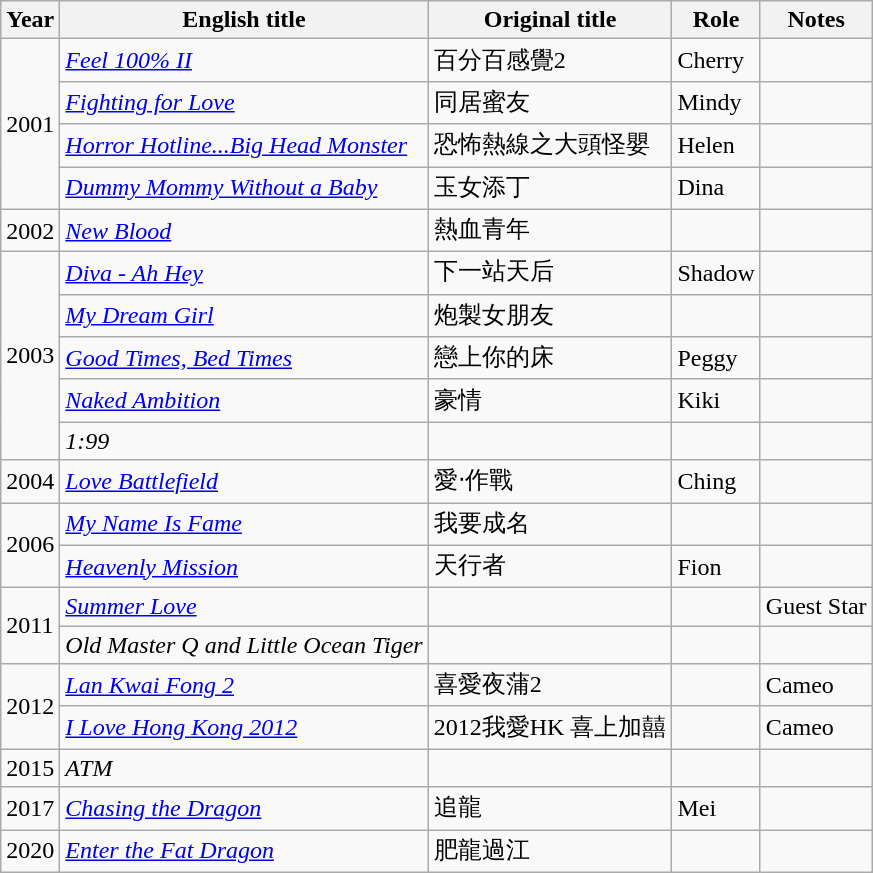<table class="wikitable sortable">
<tr>
<th>Year</th>
<th>English title</th>
<th>Original title</th>
<th>Role</th>
<th class="unsortable">Notes</th>
</tr>
<tr>
<td rowspan="4">2001</td>
<td><em><a href='#'>Feel 100% II</a></em></td>
<td>百分百感覺2</td>
<td>Cherry</td>
<td></td>
</tr>
<tr>
<td><em><a href='#'>Fighting for Love</a></em></td>
<td>同居蜜友</td>
<td>Mindy</td>
<td></td>
</tr>
<tr>
<td><em><a href='#'>Horror Hotline...Big Head Monster</a></em></td>
<td>恐怖熱線之大頭怪嬰</td>
<td>Helen</td>
<td></td>
</tr>
<tr>
<td><em><a href='#'>Dummy Mommy Without a Baby</a></em></td>
<td>玉女添丁</td>
<td>Dina</td>
<td></td>
</tr>
<tr>
<td>2002</td>
<td><em><a href='#'>New Blood</a></em></td>
<td>熱血青年</td>
<td></td>
<td></td>
</tr>
<tr>
<td rowspan="5">2003</td>
<td><em><a href='#'>Diva - Ah Hey</a></em></td>
<td>下一站天后</td>
<td>Shadow</td>
<td></td>
</tr>
<tr>
<td><em><a href='#'>My Dream Girl</a></em></td>
<td>炮製女朋友</td>
<td></td>
<td></td>
</tr>
<tr>
<td><em><a href='#'>Good Times, Bed Times</a></em></td>
<td>戀上你的床</td>
<td>Peggy</td>
<td></td>
</tr>
<tr>
<td><em><a href='#'>Naked Ambition</a></em></td>
<td>豪情</td>
<td>Kiki</td>
<td></td>
</tr>
<tr>
<td><em>1:99</em></td>
<td></td>
<td></td>
<td></td>
</tr>
<tr>
<td>2004</td>
<td><em><a href='#'>Love Battlefield</a></em></td>
<td>愛‧作戰</td>
<td>Ching</td>
<td></td>
</tr>
<tr>
<td rowspan="2">2006</td>
<td><em><a href='#'>My Name Is Fame</a></em></td>
<td>我要成名</td>
<td></td>
<td></td>
</tr>
<tr>
<td><em><a href='#'>Heavenly Mission</a></em></td>
<td>天行者</td>
<td>Fion</td>
<td></td>
</tr>
<tr>
<td rowspan="2">2011</td>
<td><em><a href='#'>Summer Love</a></em></td>
<td></td>
<td></td>
<td>Guest Star</td>
</tr>
<tr>
<td><em>Old Master Q and Little Ocean Tiger</em></td>
<td></td>
<td></td>
<td></td>
</tr>
<tr>
<td rowspan="2">2012</td>
<td><em><a href='#'>Lan Kwai Fong 2</a></em></td>
<td>喜愛夜蒲2</td>
<td></td>
<td>Cameo</td>
</tr>
<tr>
<td><em><a href='#'>I Love Hong Kong 2012</a></em></td>
<td>2012我愛HK 喜上加囍</td>
<td></td>
<td>Cameo</td>
</tr>
<tr>
<td>2015</td>
<td><em>ATM</em></td>
<td></td>
<td></td>
<td></td>
</tr>
<tr>
<td>2017</td>
<td><em><a href='#'>Chasing the Dragon</a></em></td>
<td>追龍</td>
<td>Mei</td>
<td></td>
</tr>
<tr>
<td>2020</td>
<td><em><a href='#'>Enter the Fat Dragon</a></em></td>
<td>肥龍過江</td>
<td></td>
<td></td>
</tr>
</table>
